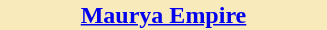<table style="float:right; width:222px; margin:0 0 1em 1em;">
<tr>
<th style="color:#black; background:#f8eaba; font-size:100%; text-align:center;"><a href='#'>Maurya Empire</a></th>
</tr>
<tr>
<td><br></td>
</tr>
</table>
